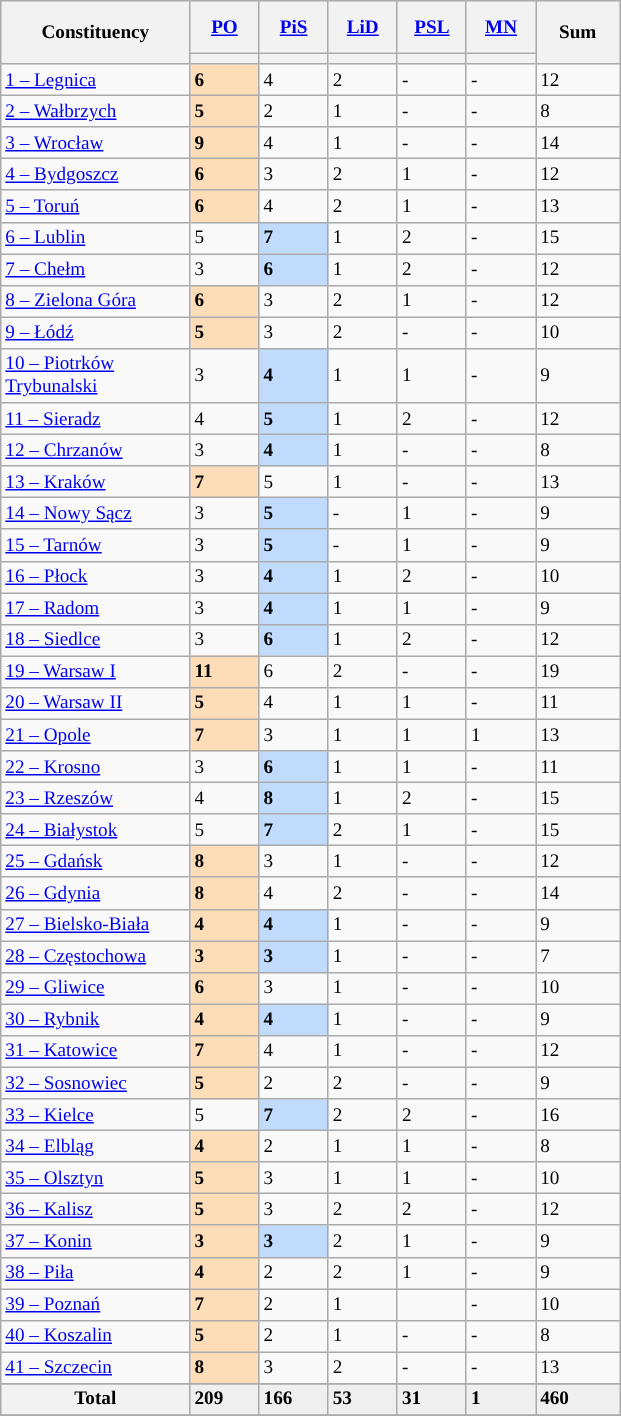<table class="wikitable sortable collapsible" style="font-size:80%">
<tr style="height:35px; text-align:center; background-color:#E9E9E9;">
<th rowspan="2" style="width:120px;">Constituency</th>
<th style="width:40px;" class="unsortable"><a href='#'><span>PO</span></a></th>
<th style="width:40px;" class="unsortable"><a href='#'><span>PiS</span></a></th>
<th style="width:40px;" class="unsortable"><a href='#'><span>LiD</span></a></th>
<th style="width:40px;" class="unsortable"><a href='#'><span>PSL</span></a></th>
<th style="width:40px;" class="unsortable"><a href='#'><span>MN</span></a></th>
<th rowspan="2" style="width:50px;">Sum</th>
</tr>
<tr>
<th data-sort-type="number" style="height:1px; background:"></th>
<th data-sort-type="number" style="height:1px; background:"></th>
<th data-sort-type="number" style="height:1px; background:"></th>
<th data-sort-type="number" style="height:1px; background:"></th>
<th data-sort-type="number" style="height:1px; background:"></th>
</tr>
<tr>
<td><a href='#'>1 – Legnica</a></td>
<td style="font-weight:bold; background:#FDDCB8">6</td>
<td>4</td>
<td>2</td>
<td>-</td>
<td>-</td>
<td>12</td>
</tr>
<tr>
<td><a href='#'>2 – Wałbrzych</a></td>
<td style="font-weight:bold; background:#FDDCB8">5</td>
<td>2</td>
<td>1</td>
<td>-</td>
<td>-</td>
<td>8</td>
</tr>
<tr>
<td><a href='#'>3 – Wrocław</a></td>
<td style="font-weight:bold; background:#FDDCB8">9</td>
<td>4</td>
<td>1</td>
<td>-</td>
<td>-</td>
<td>14</td>
</tr>
<tr>
<td><a href='#'>4 – Bydgoszcz</a></td>
<td style="font-weight:bold; background:#FDDCB8">6</td>
<td>3</td>
<td>2</td>
<td>1</td>
<td>-</td>
<td>12</td>
</tr>
<tr>
<td><a href='#'>5 – Toruń</a></td>
<td style="font-weight:bold; background:#FDDCB8">6</td>
<td>4</td>
<td>2</td>
<td>1</td>
<td>-</td>
<td>13</td>
</tr>
<tr>
<td><a href='#'>6 – Lublin</a></td>
<td>5</td>
<td style="font-weight:bold; background:#C0DBFC">7</td>
<td>1</td>
<td>2</td>
<td>-</td>
<td>15</td>
</tr>
<tr>
<td><a href='#'>7 – Chełm</a></td>
<td>3</td>
<td style="font-weight:bold; background:#C0DBFC">6</td>
<td>1</td>
<td>2</td>
<td>-</td>
<td>12</td>
</tr>
<tr>
<td><a href='#'>8 – Zielona Góra</a></td>
<td style="font-weight:bold; background:#FDDCB8">6</td>
<td>3</td>
<td>2</td>
<td>1</td>
<td>-</td>
<td>12</td>
</tr>
<tr>
<td><a href='#'>9 – Łódź</a></td>
<td style="font-weight:bold; background:#FDDCB8">5</td>
<td>3</td>
<td>2</td>
<td>-</td>
<td>-</td>
<td>10</td>
</tr>
<tr>
<td><a href='#'>10 – Piotrków Trybunalski</a></td>
<td>3</td>
<td style="font-weight:bold; background:#C0DBFC">4</td>
<td>1</td>
<td>1</td>
<td>-</td>
<td>9</td>
</tr>
<tr>
<td><a href='#'>11 – Sieradz</a></td>
<td>4</td>
<td style="font-weight:bold; background:#C0DBFC">5</td>
<td>1</td>
<td>2</td>
<td>-</td>
<td>12</td>
</tr>
<tr>
<td><a href='#'>12 – Chrzanów</a></td>
<td>3</td>
<td style="font-weight:bold; background:#C0DBFC">4</td>
<td>1</td>
<td>-</td>
<td>-</td>
<td>8</td>
</tr>
<tr>
<td><a href='#'>13 – Kraków</a></td>
<td style="font-weight:bold; background:#FDDCB8">7</td>
<td>5</td>
<td>1</td>
<td>-</td>
<td>-</td>
<td>13</td>
</tr>
<tr>
<td><a href='#'>14 – Nowy Sącz</a></td>
<td>3</td>
<td style="font-weight:bold; background:#C0DBFC">5</td>
<td>-</td>
<td>1</td>
<td>-</td>
<td>9</td>
</tr>
<tr>
<td><a href='#'>15 – Tarnów</a></td>
<td>3</td>
<td style="font-weight:bold; background:#C0DBFC">5</td>
<td>-</td>
<td>1</td>
<td>-</td>
<td>9</td>
</tr>
<tr>
<td><a href='#'>16 – Płock</a></td>
<td>3</td>
<td style="font-weight:bold; background:#C0DBFC">4</td>
<td>1</td>
<td>2</td>
<td>-</td>
<td>10</td>
</tr>
<tr>
<td><a href='#'>17 – Radom</a></td>
<td>3</td>
<td style="font-weight:bold; background:#C0DBFC">4</td>
<td>1</td>
<td>1</td>
<td>-</td>
<td>9</td>
</tr>
<tr>
<td><a href='#'>18 – Siedlce</a></td>
<td>3</td>
<td style="font-weight:bold; background:#C0DBFC">6</td>
<td>1</td>
<td>2</td>
<td>-</td>
<td>12</td>
</tr>
<tr>
<td><a href='#'>19 – Warsaw I</a></td>
<td style="font-weight:bold; background:#FDDCB8">11</td>
<td>6</td>
<td>2</td>
<td>-</td>
<td>-</td>
<td>19</td>
</tr>
<tr>
<td><a href='#'>20 – Warsaw II</a></td>
<td style="font-weight:bold; background:#FDDCB8">5</td>
<td>4</td>
<td>1</td>
<td>1</td>
<td>-</td>
<td>11</td>
</tr>
<tr>
<td><a href='#'>21 – Opole</a></td>
<td style="font-weight:bold; background:#FDDCB8">7</td>
<td>3</td>
<td>1</td>
<td>1</td>
<td>1</td>
<td>13</td>
</tr>
<tr>
<td><a href='#'>22 – Krosno</a></td>
<td>3</td>
<td style="font-weight:bold; background:#C0DBFC">6</td>
<td>1</td>
<td>1</td>
<td>-</td>
<td>11</td>
</tr>
<tr>
<td><a href='#'>23 – Rzeszów</a></td>
<td>4</td>
<td style="font-weight:bold; background:#C0DBFC">8</td>
<td>1</td>
<td>2</td>
<td>-</td>
<td>15</td>
</tr>
<tr>
<td><a href='#'>24 – Białystok</a></td>
<td>5</td>
<td style="font-weight:bold; background:#C0DBFC">7</td>
<td>2</td>
<td>1</td>
<td>-</td>
<td>15</td>
</tr>
<tr>
<td><a href='#'>25 – Gdańsk</a></td>
<td style="font-weight:bold; background:#FDDCB8">8</td>
<td>3</td>
<td>1</td>
<td>-</td>
<td>-</td>
<td>12</td>
</tr>
<tr>
<td><a href='#'>26 – Gdynia</a></td>
<td style="font-weight:bold; background:#FDDCB8">8</td>
<td>4</td>
<td>2</td>
<td>-</td>
<td>-</td>
<td>14</td>
</tr>
<tr>
<td><a href='#'>27 – Bielsko-Biała</a></td>
<td style="font-weight:bold; background:#FDDCB8">4</td>
<td style="font-weight:bold; background:#C0DBFC">4</td>
<td>1</td>
<td>-</td>
<td>-</td>
<td>9</td>
</tr>
<tr>
<td><a href='#'>28 – Częstochowa</a></td>
<td style="font-weight:bold; background:#FDDCB8">3</td>
<td style="font-weight:bold; background:#C0DBFC">3</td>
<td>1</td>
<td>-</td>
<td>-</td>
<td>7</td>
</tr>
<tr>
<td><a href='#'>29 – Gliwice</a></td>
<td style="font-weight:bold; background:#FDDCB8">6</td>
<td>3</td>
<td>1</td>
<td>-</td>
<td>-</td>
<td>10</td>
</tr>
<tr>
<td><a href='#'>30 – Rybnik</a></td>
<td style="font-weight:bold; background:#FDDCB8">4</td>
<td style="font-weight:bold; background:#C0DBFC">4</td>
<td>1</td>
<td>-</td>
<td>-</td>
<td>9</td>
</tr>
<tr>
<td><a href='#'>31 – Katowice</a></td>
<td style="font-weight:bold; background:#FDDCB8">7</td>
<td>4</td>
<td>1</td>
<td>-</td>
<td>-</td>
<td>12</td>
</tr>
<tr>
<td><a href='#'>32 – Sosnowiec</a></td>
<td style="font-weight:bold; background:#FDDCB8">5</td>
<td>2</td>
<td>2</td>
<td>-</td>
<td>-</td>
<td>9</td>
</tr>
<tr>
<td><a href='#'>33 – Kielce</a></td>
<td>5</td>
<td style="font-weight:bold; background:#C0DBFC">7</td>
<td>2</td>
<td>2</td>
<td>-</td>
<td>16</td>
</tr>
<tr>
<td><a href='#'>34 – Elbląg</a></td>
<td style="font-weight:bold; background:#FDDCB8">4</td>
<td>2</td>
<td>1</td>
<td>1</td>
<td>-</td>
<td>8</td>
</tr>
<tr>
<td><a href='#'>35 – Olsztyn</a></td>
<td style="font-weight:bold; background:#FDDCB8">5</td>
<td>3</td>
<td>1</td>
<td>1</td>
<td>-</td>
<td>10</td>
</tr>
<tr>
<td><a href='#'>36 – Kalisz</a></td>
<td style="font-weight:bold; background:#FDDCB8">5</td>
<td>3</td>
<td>2</td>
<td>2</td>
<td>-</td>
<td>12</td>
</tr>
<tr>
<td><a href='#'>37 – Konin</a></td>
<td style="font-weight:bold; background:#FDDCB8">3</td>
<td style="font-weight:bold; background:#C0DBFC">3</td>
<td>2</td>
<td>1</td>
<td>-</td>
<td>9</td>
</tr>
<tr>
<td><a href='#'>38 – Piła</a></td>
<td style="font-weight:bold; background:#FDDCB8">4</td>
<td>2</td>
<td>2</td>
<td>1</td>
<td>-</td>
<td>9</td>
</tr>
<tr>
<td><a href='#'>39 – Poznań</a></td>
<td style="font-weight:bold; background:#FDDCB8">7</td>
<td>2</td>
<td>1</td>
<td></td>
<td>-</td>
<td>10</td>
</tr>
<tr>
<td><a href='#'>40 – Koszalin</a></td>
<td style="font-weight:bold; background:#FDDCB8">5</td>
<td>2</td>
<td>1</td>
<td>-</td>
<td>-</td>
<td>8</td>
</tr>
<tr>
<td><a href='#'>41 – Szczecin</a></td>
<td style="font-weight:bold; background:#FDDCB8">8</td>
<td>3</td>
<td>2</td>
<td>-</td>
<td>-</td>
<td>13</td>
</tr>
<tr>
</tr>
<tr style="background:#EFEFEF; font-weight:bold;">
<th allign=center>Total</th>
<td>209</td>
<td>166</td>
<td>53</td>
<td>31</td>
<td>1</td>
<td>460</td>
</tr>
<tr>
</tr>
</table>
